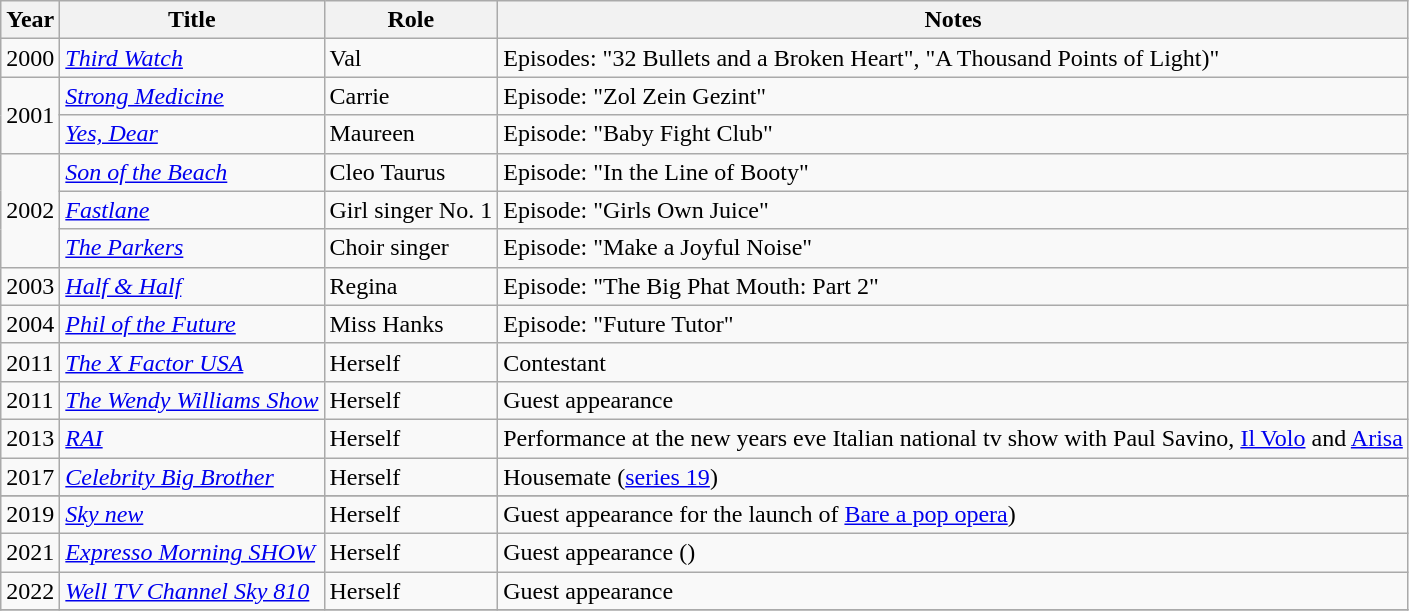<table class="wikitable" style="text-align: left;">
<tr>
<th scope="col">Year</th>
<th scope="col">Title</th>
<th scope="col">Role</th>
<th scope="col">Notes</th>
</tr>
<tr>
<td>2000</td>
<td><em><a href='#'>Third Watch</a></em></td>
<td>Val</td>
<td>Episodes: "32 Bullets and a Broken Heart", "A Thousand Points of Light)"</td>
</tr>
<tr>
<td rowspan="2">2001</td>
<td><em><a href='#'>Strong Medicine</a></em></td>
<td>Carrie</td>
<td>Episode: "Zol Zein Gezint"</td>
</tr>
<tr>
<td><em><a href='#'>Yes, Dear</a></em></td>
<td>Maureen</td>
<td>Episode: "Baby Fight Club"</td>
</tr>
<tr>
<td rowspan="3">2002</td>
<td><em><a href='#'>Son of the Beach</a></em></td>
<td>Cleo Taurus</td>
<td>Episode: "In the Line of Booty"</td>
</tr>
<tr>
<td><em><a href='#'>Fastlane</a></em></td>
<td>Girl singer No. 1</td>
<td>Episode: "Girls Own Juice"</td>
</tr>
<tr>
<td><em><a href='#'>The Parkers</a></em></td>
<td>Choir singer</td>
<td>Episode: "Make a Joyful Noise"</td>
</tr>
<tr>
<td>2003</td>
<td><em><a href='#'>Half & Half</a></em></td>
<td>Regina</td>
<td>Episode: "The Big Phat Mouth: Part 2"</td>
</tr>
<tr>
<td>2004</td>
<td><em><a href='#'>Phil of the Future</a></em></td>
<td>Miss Hanks</td>
<td>Episode: "Future Tutor"</td>
</tr>
<tr>
<td>2011</td>
<td><em><a href='#'>The X Factor USA</a></em></td>
<td>Herself</td>
<td>Contestant</td>
</tr>
<tr>
<td>2011</td>
<td><em><a href='#'>The Wendy Williams Show</a></em></td>
<td>Herself</td>
<td>Guest appearance</td>
</tr>
<tr>
<td>2013</td>
<td><em><a href='#'>RAI</a></em></td>
<td>Herself</td>
<td>Performance at the new years eve Italian national tv show with Paul Savino, <a href='#'>Il Volo</a> and <a href='#'>Arisa</a></td>
</tr>
<tr>
<td>2017</td>
<td><em><a href='#'>Celebrity Big Brother</a></em></td>
<td>Herself</td>
<td>Housemate (<a href='#'>series 19</a>)</td>
</tr>
<tr>
</tr>
<tr>
<td>2019</td>
<td><em><a href='#'>Sky new</a></em></td>
<td>Herself</td>
<td>Guest appearance for the launch of <a href='#'>Bare a pop opera</a>)</td>
</tr>
<tr>
<td>2021</td>
<td><em><a href='#'>Expresso Morning SHOW</a></em></td>
<td>Herself</td>
<td>Guest appearance ()</td>
</tr>
<tr>
<td>2022</td>
<td><em><a href='#'>Well TV Channel Sky 810</a></em></td>
<td>Herself</td>
<td>Guest appearance </td>
</tr>
<tr>
</tr>
</table>
